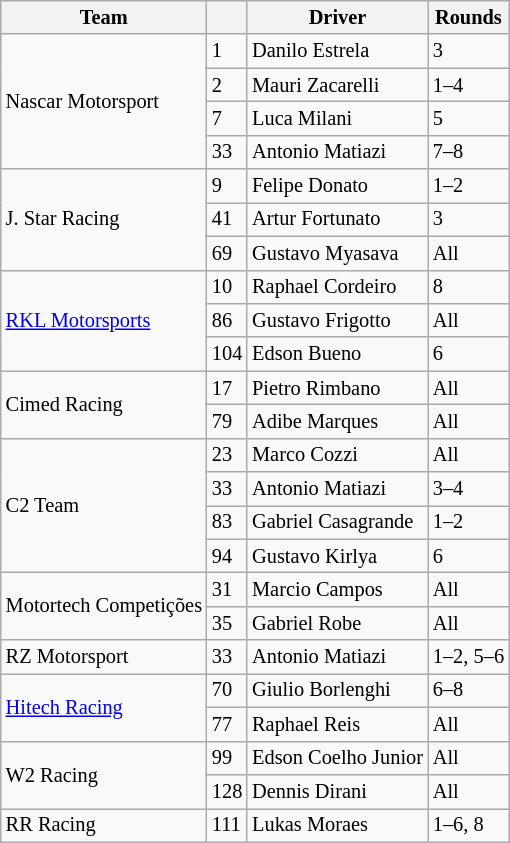<table class="wikitable" style="font-size: 85%;">
<tr>
<th>Team</th>
<th></th>
<th>Driver</th>
<th>Rounds</th>
</tr>
<tr>
<td rowspan=4>Nascar Motorsport</td>
<td>1</td>
<td>Danilo Estrela</td>
<td>3</td>
</tr>
<tr>
<td>2</td>
<td>Mauri Zacarelli</td>
<td>1–4</td>
</tr>
<tr>
<td>7</td>
<td>Luca Milani</td>
<td>5</td>
</tr>
<tr>
<td>33</td>
<td>Antonio Matiazi</td>
<td>7–8</td>
</tr>
<tr>
<td rowspan=3>J. Star Racing</td>
<td>9</td>
<td>Felipe Donato</td>
<td>1–2</td>
</tr>
<tr>
<td>41</td>
<td>Artur Fortunato</td>
<td>3</td>
</tr>
<tr>
<td>69</td>
<td>Gustavo Myasava</td>
<td>All</td>
</tr>
<tr>
<td rowspan=3><a href='#'>RKL Motorsports</a></td>
<td>10</td>
<td>Raphael Cordeiro</td>
<td>8</td>
</tr>
<tr>
<td>86</td>
<td>Gustavo Frigotto</td>
<td>All</td>
</tr>
<tr>
<td>104</td>
<td>Edson Bueno</td>
<td>6</td>
</tr>
<tr>
<td rowspan=2>Cimed Racing</td>
<td>17</td>
<td>Pietro Rimbano</td>
<td>All</td>
</tr>
<tr>
<td>79</td>
<td>Adibe Marques</td>
<td>All</td>
</tr>
<tr>
<td rowspan=4>C2 Team</td>
<td>23</td>
<td>Marco Cozzi</td>
<td>All</td>
</tr>
<tr>
<td>33</td>
<td>Antonio Matiazi</td>
<td>3–4</td>
</tr>
<tr>
<td>83</td>
<td>Gabriel Casagrande</td>
<td>1–2</td>
</tr>
<tr>
<td>94</td>
<td>Gustavo Kirlya</td>
<td>6</td>
</tr>
<tr>
<td rowspan=2>Motortech Competições</td>
<td>31</td>
<td>Marcio Campos</td>
<td>All</td>
</tr>
<tr>
<td>35</td>
<td>Gabriel Robe</td>
<td>All</td>
</tr>
<tr>
<td>RZ Motorsport</td>
<td>33</td>
<td>Antonio Matiazi</td>
<td>1–2, 5–6</td>
</tr>
<tr>
<td rowspan=2><a href='#'>Hitech Racing</a></td>
<td>70</td>
<td>Giulio Borlenghi</td>
<td>6–8</td>
</tr>
<tr>
<td>77</td>
<td>Raphael Reis</td>
<td>All</td>
</tr>
<tr>
<td rowspan=2>W2 Racing</td>
<td>99</td>
<td>Edson Coelho Junior</td>
<td>All</td>
</tr>
<tr>
<td>128</td>
<td>Dennis Dirani</td>
<td>All</td>
</tr>
<tr>
<td>RR Racing</td>
<td>111</td>
<td>Lukas Moraes</td>
<td>1–6, 8</td>
</tr>
</table>
